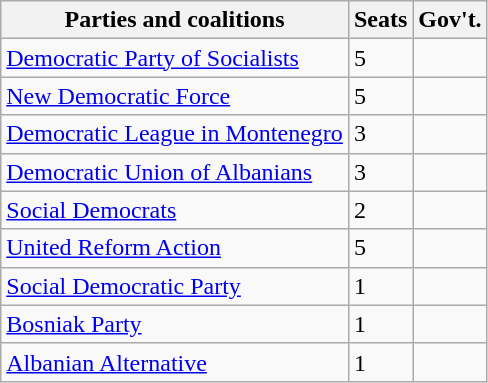<table class="wikitable">
<tr>
<th>Parties and coalitions</th>
<th>Seats</th>
<th>Gov't.</th>
</tr>
<tr>
<td><a href='#'>Democratic Party of Socialists</a></td>
<td>5</td>
<td></td>
</tr>
<tr>
<td><a href='#'>New Democratic Force</a></td>
<td>5</td>
<td></td>
</tr>
<tr>
<td><a href='#'>Democratic League in Montenegro</a></td>
<td>3</td>
<td></td>
</tr>
<tr>
<td><a href='#'>Democratic Union of Albanians</a></td>
<td>3</td>
<td></td>
</tr>
<tr>
<td><a href='#'>Social Democrats</a></td>
<td>2</td>
<td></td>
</tr>
<tr>
<td><a href='#'>United Reform Action</a></td>
<td>5</td>
<td></td>
</tr>
<tr>
<td><a href='#'>Social Democratic Party</a></td>
<td>1</td>
<td></td>
</tr>
<tr>
<td><a href='#'>Bosniak Party</a></td>
<td>1</td>
<td></td>
</tr>
<tr>
<td><a href='#'>Albanian Alternative</a></td>
<td>1</td>
<td></td>
</tr>
</table>
